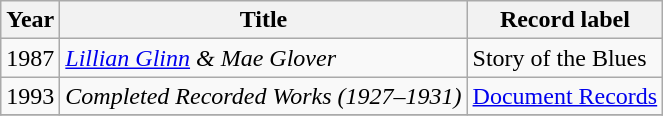<table class="wikitable sortable">
<tr>
<th>Year</th>
<th>Title</th>
<th>Record label</th>
</tr>
<tr>
<td>1987</td>
<td><em><a href='#'>Lillian Glinn</a> & Mae Glover</em></td>
<td style="text-align:left;">Story of the Blues</td>
</tr>
<tr>
<td>1993</td>
<td><em>Completed Recorded Works (1927–1931)</em></td>
<td style="text-align:left;"><a href='#'>Document Records</a></td>
</tr>
<tr>
</tr>
</table>
